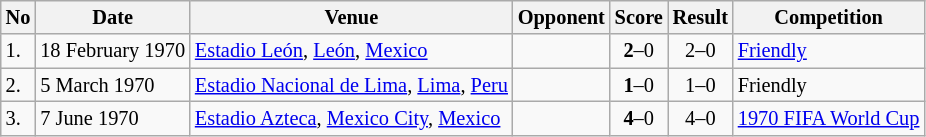<table class="wikitable" style="font-size:85%;">
<tr>
<th>No</th>
<th>Date</th>
<th>Venue</th>
<th>Opponent</th>
<th>Score</th>
<th>Result</th>
<th>Competition</th>
</tr>
<tr>
<td>1.</td>
<td>18 February 1970</td>
<td><a href='#'>Estadio León</a>, <a href='#'>León</a>, <a href='#'>Mexico</a></td>
<td></td>
<td align=center><strong>2</strong>–0</td>
<td align=center>2–0</td>
<td><a href='#'>Friendly</a></td>
</tr>
<tr>
<td>2.</td>
<td>5 March 1970</td>
<td><a href='#'>Estadio Nacional de Lima</a>, <a href='#'>Lima</a>, <a href='#'>Peru</a></td>
<td></td>
<td align=center><strong>1</strong>–0</td>
<td align=center>1–0</td>
<td>Friendly</td>
</tr>
<tr>
<td>3.</td>
<td>7 June 1970</td>
<td><a href='#'>Estadio Azteca</a>, <a href='#'>Mexico City</a>, <a href='#'>Mexico</a></td>
<td></td>
<td align=center><strong>4</strong>–0</td>
<td align=center>4–0</td>
<td><a href='#'>1970 FIFA World Cup</a></td>
</tr>
</table>
